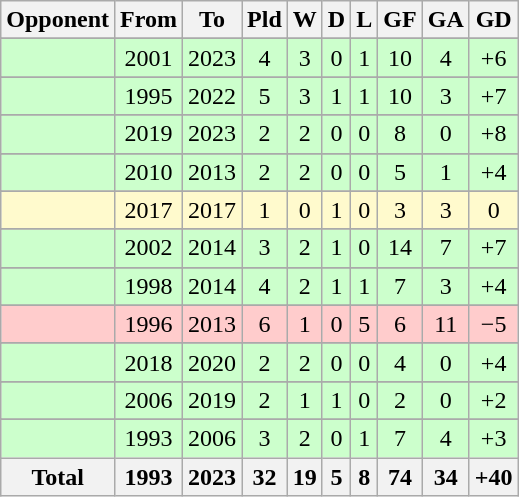<table class="sortable wikitable collapsible collapsed" style="text-align:center;">
<tr>
<th>Opponent</th>
<th>From</th>
<th>To</th>
<th>Pld</th>
<th>W</th>
<th>D</th>
<th>L</th>
<th>GF</th>
<th>GA</th>
<th>GD</th>
</tr>
<tr>
</tr>
<tr bgcolor=CCFFCC>
<td align="left"></td>
<td>2001</td>
<td>2023</td>
<td>4</td>
<td>3</td>
<td>0</td>
<td>1</td>
<td>10</td>
<td>4</td>
<td>+6</td>
</tr>
<tr>
</tr>
<tr bgcolor=CCFFCC>
<td align="left"></td>
<td>1995</td>
<td>2022</td>
<td>5</td>
<td>3</td>
<td>1</td>
<td>1</td>
<td>10</td>
<td>3</td>
<td>+7</td>
</tr>
<tr>
</tr>
<tr bgcolor=CCFFCC>
<td align="left"></td>
<td>2019</td>
<td>2023</td>
<td>2</td>
<td>2</td>
<td>0</td>
<td>0</td>
<td>8</td>
<td>0</td>
<td>+8</td>
</tr>
<tr>
</tr>
<tr bgcolor=CCFFCC>
<td align="left"></td>
<td>2010</td>
<td>2013</td>
<td>2</td>
<td>2</td>
<td>0</td>
<td>0</td>
<td>5</td>
<td>1</td>
<td>+4</td>
</tr>
<tr>
</tr>
<tr bgcolor=FFFACD>
<td align="left"></td>
<td>2017</td>
<td>2017</td>
<td>1</td>
<td>0</td>
<td>1</td>
<td>0</td>
<td>3</td>
<td>3</td>
<td>0</td>
</tr>
<tr>
</tr>
<tr bgcolor=CCFFCC>
<td align="left"></td>
<td>2002</td>
<td>2014</td>
<td>3</td>
<td>2</td>
<td>1</td>
<td>0</td>
<td>14</td>
<td>7</td>
<td>+7</td>
</tr>
<tr>
</tr>
<tr bgcolor=CCFFCC>
<td align="left"></td>
<td>1998</td>
<td>2014</td>
<td>4</td>
<td>2</td>
<td>1</td>
<td>1</td>
<td>7</td>
<td>3</td>
<td>+4</td>
</tr>
<tr>
</tr>
<tr bgcolor=FFCCCC>
<td align="left"></td>
<td>1996</td>
<td>2013</td>
<td>6</td>
<td>1</td>
<td>0</td>
<td>5</td>
<td>6</td>
<td>11</td>
<td>−5</td>
</tr>
<tr>
</tr>
<tr bgcolor=CCFFCC>
<td align="left"></td>
<td>2018</td>
<td>2020</td>
<td>2</td>
<td>2</td>
<td>0</td>
<td>0</td>
<td>4</td>
<td>0</td>
<td>+4</td>
</tr>
<tr>
</tr>
<tr bgcolor=CCFFCC>
<td align="left"></td>
<td>2006</td>
<td>2019</td>
<td>2</td>
<td>1</td>
<td>1</td>
<td>0</td>
<td>2</td>
<td>0</td>
<td>+2</td>
</tr>
<tr>
</tr>
<tr bgcolor=CCFFCC>
<td align="left"></td>
<td>1993</td>
<td>2006</td>
<td>3</td>
<td>2</td>
<td>0</td>
<td>1</td>
<td>7</td>
<td>4</td>
<td>+3</td>
</tr>
<tr>
<th><strong>Total</strong></th>
<th>1993</th>
<th>2023</th>
<th>32</th>
<th>19</th>
<th>5</th>
<th>8</th>
<th>74</th>
<th>34</th>
<th>+40</th>
</tr>
</table>
